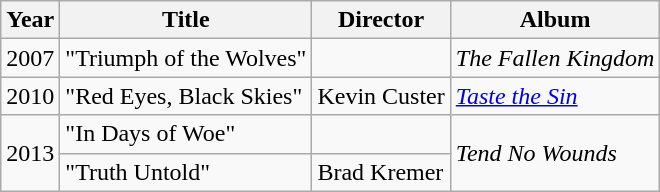<table class="wikitable">
<tr>
<th>Year</th>
<th>Title</th>
<th>Director</th>
<th>Album</th>
</tr>
<tr>
<td>2007</td>
<td>"Triumph of the Wolves"</td>
<td></td>
<td><em>The Fallen Kingdom</em></td>
</tr>
<tr>
<td>2010</td>
<td>"Red Eyes, Black Skies"</td>
<td>Kevin Custer</td>
<td><em><a href='#'>Taste the Sin</a></em></td>
</tr>
<tr>
<td rowspan="2">2013</td>
<td>"In Days of Woe"</td>
<td></td>
<td rowspan="2"><em>Tend No Wounds</em></td>
</tr>
<tr>
<td>"Truth Untold"</td>
<td>Brad Kremer</td>
</tr>
</table>
